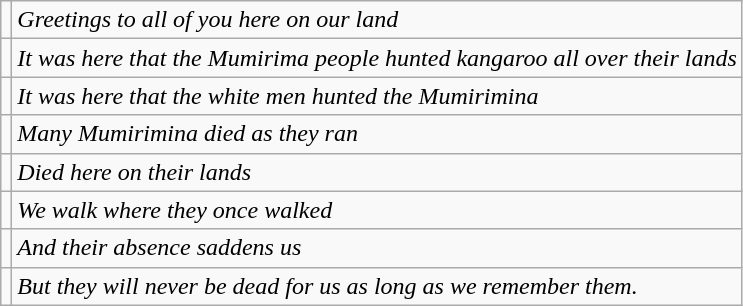<table class="wikitable">
<tr>
<td></td>
<td><em>Greetings to all of you here on our land</em></td>
</tr>
<tr>
<td></td>
<td><em>It was here that the Mumirima people hunted kangaroo all over their lands</em></td>
</tr>
<tr>
<td></td>
<td><em>It was here that the white men hunted the Mumirimina</em></td>
</tr>
<tr>
<td></td>
<td><em>Many Mumirimina died as they ran</em></td>
</tr>
<tr>
<td></td>
<td><em>Died here on their lands</em></td>
</tr>
<tr>
<td></td>
<td><em>We walk where they once walked</em></td>
</tr>
<tr>
<td></td>
<td><em>And their absence saddens us</em></td>
</tr>
<tr>
<td></td>
<td><em>But they will never be dead for us as long as we remember them.</em></td>
</tr>
</table>
